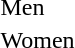<table>
<tr>
<td>Men</td>
<td></td>
<td></td>
<td></td>
</tr>
<tr>
<td>Women</td>
<td></td>
<td></td>
<td></td>
</tr>
</table>
